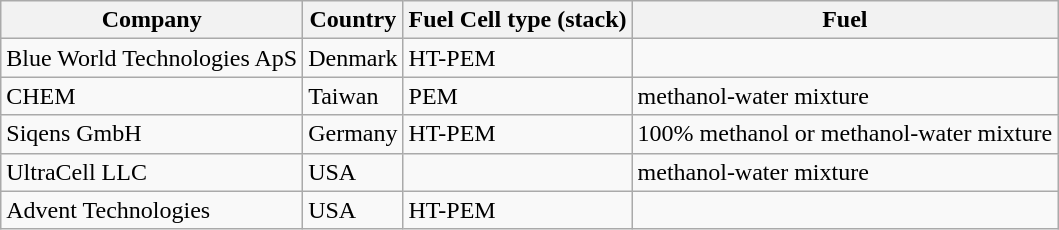<table class="wikitable">
<tr>
<th>Company</th>
<th>Country</th>
<th>Fuel Cell type (stack)</th>
<th>Fuel</th>
</tr>
<tr>
<td>Blue World Technologies ApS</td>
<td>Denmark</td>
<td>HT-PEM</td>
<td></td>
</tr>
<tr>
<td>CHEM</td>
<td>Taiwan</td>
<td>PEM</td>
<td>methanol-water mixture</td>
</tr>
<tr>
<td>Siqens GmbH</td>
<td>Germany</td>
<td>HT-PEM</td>
<td>100% methanol or methanol-water mixture</td>
</tr>
<tr>
<td>UltraCell LLC</td>
<td>USA</td>
<td></td>
<td>methanol-water mixture</td>
</tr>
<tr>
<td>Advent Technologies</td>
<td>USA</td>
<td>HT-PEM</td>
<td></td>
</tr>
</table>
